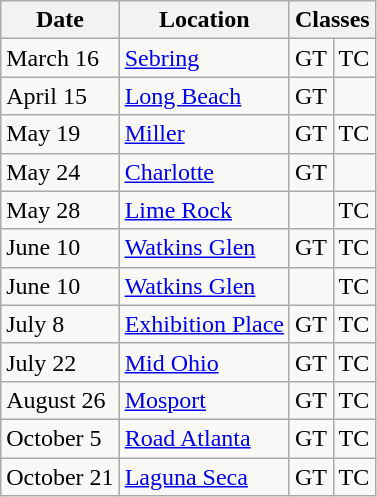<table class="wikitable">
<tr>
<th>Date</th>
<th>Location</th>
<th colspan=2>Classes</th>
</tr>
<tr>
<td>March 16</td>
<td><a href='#'>Sebring</a></td>
<td>GT</td>
<td>TC</td>
</tr>
<tr>
<td>April 15</td>
<td><a href='#'>Long Beach</a></td>
<td>GT</td>
<td></td>
</tr>
<tr>
<td>May 19</td>
<td><a href='#'>Miller</a></td>
<td>GT</td>
<td>TC</td>
</tr>
<tr>
<td>May 24</td>
<td><a href='#'>Charlotte</a></td>
<td>GT</td>
<td></td>
</tr>
<tr>
<td>May 28</td>
<td><a href='#'>Lime Rock</a></td>
<td></td>
<td>TC</td>
</tr>
<tr>
<td>June 10</td>
<td><a href='#'>Watkins Glen</a></td>
<td>GT</td>
<td>TC</td>
</tr>
<tr>
<td>June 10</td>
<td><a href='#'>Watkins Glen</a></td>
<td></td>
<td>TC</td>
</tr>
<tr>
<td>July 8</td>
<td><a href='#'>Exhibition Place</a></td>
<td>GT</td>
<td>TC</td>
</tr>
<tr>
<td>July 22</td>
<td><a href='#'>Mid Ohio</a></td>
<td>GT</td>
<td>TC</td>
</tr>
<tr>
<td>August 26</td>
<td><a href='#'>Mosport</a></td>
<td>GT</td>
<td>TC</td>
</tr>
<tr>
<td>October 5</td>
<td><a href='#'>Road Atlanta</a></td>
<td>GT</td>
<td>TC</td>
</tr>
<tr>
<td>October 21</td>
<td><a href='#'>Laguna Seca</a></td>
<td>GT</td>
<td>TC</td>
</tr>
</table>
